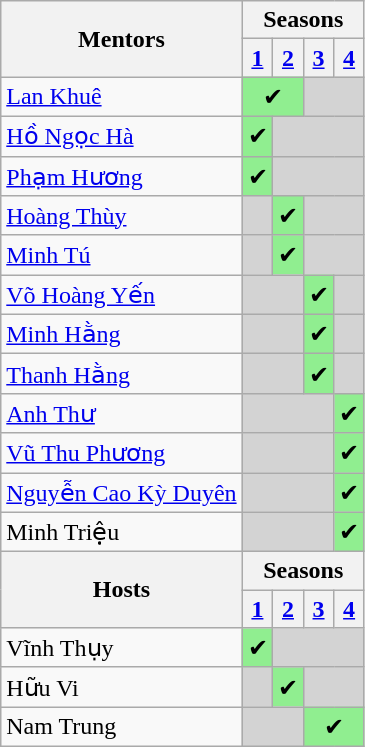<table class="wikitable">
<tr>
<th rowspan="2">Mentors</th>
<th colspan="4">Seasons</th>
</tr>
<tr>
<th><strong><a href='#'>1</a></strong></th>
<th><strong><a href='#'>2</a></strong></th>
<th><strong><a href='#'>3</a></strong></th>
<th><strong><a href='#'>4</a></strong></th>
</tr>
<tr>
<td><a href='#'>Lan Khuê</a></td>
<td colspan="2"  style = "background:lightgreen; text-align:center;">✔</td>
<td colspan="2" style="background: #D3D3D3"></td>
</tr>
<tr>
<td><a href='#'>Hồ Ngọc Hà</a></td>
<td style="background:lightgreen; text-align:center;">✔</td>
<td colspan="3" style="background: #D3D3D3"></td>
</tr>
<tr>
<td><a href='#'>Phạm Hương</a></td>
<td style="background:lightgreen; text-align:center;">✔</td>
<td colspan="3" style="background: #D3D3D3"></td>
</tr>
<tr>
<td><a href='#'>Hoàng Thùy</a></td>
<td style="background:#d3d3d3;"></td>
<td style="background:lightgreen; text-align:center;">✔</td>
<td colspan="2" style="background: #D3D3D3"></td>
</tr>
<tr>
<td><a href='#'>Minh Tú</a></td>
<td style="background:#d3d3d3;"></td>
<td style="background:lightgreen; text-align:center;">✔</td>
<td colspan="2" style="background: #D3D3D3"></td>
</tr>
<tr>
<td><a href='#'>Võ Hoàng Yến</a></td>
<td colspan="2" style="background: #D3D3D3"></td>
<td style="background:lightgreen; text-align:center;">✔</td>
<td style="background:#d3d3d3;"></td>
</tr>
<tr>
<td><a href='#'>Minh Hằng</a></td>
<td colspan="2" style="background: #D3D3D3"></td>
<td style="background:lightgreen; text-align:center;">✔</td>
<td colspan="2" style="background: #D3D3D3"></td>
</tr>
<tr>
<td><a href='#'>Thanh Hằng</a></td>
<td colspan="2" style="background: #D3D3D3"></td>
<td style="background:lightgreen; text-align:center;">✔</td>
<td colspan="2" style="background: #D3D3D3"></td>
</tr>
<tr>
<td><a href='#'>Anh Thư</a></td>
<td colspan="3" style="background: #D3D3D3"></td>
<td style="background:lightgreen;">✔</td>
</tr>
<tr>
<td><a href='#'>Vũ Thu Phương</a></td>
<td colspan="3" style="background: #D3D3D3"></td>
<td style="background:lightgreen;">✔</td>
</tr>
<tr>
<td><a href='#'>Nguyễn Cao Kỳ Duyên</a></td>
<td colspan="3" style="background: #D3D3D3"></td>
<td style="background:lightgreen;">✔</td>
</tr>
<tr>
<td>Minh Triệu</td>
<td colspan="3" style="background: #D3D3D3"></td>
<td style="background:lightgreen;">✔</td>
</tr>
<tr>
<th rowspan="2">Hosts</th>
<th colspan="4">Seasons</th>
</tr>
<tr>
<th><strong><a href='#'>1</a></strong></th>
<th><strong><a href='#'>2</a></strong></th>
<th><strong><a href='#'>3</a></strong></th>
<th><strong><a href='#'>4</a></strong></th>
</tr>
<tr>
<td>Vĩnh Thụy</td>
<td style="background:lightgreen; text-align:center;">✔</td>
<td colspan="3" style="background: #D3D3D3"></td>
</tr>
<tr>
<td>Hữu Vi</td>
<td style="background:#d3d3d3;"></td>
<td style="background:lightgreen; text-align:center;">✔</td>
<td colspan="2" style="background: #D3D3D3"></td>
</tr>
<tr>
<td>Nam Trung</td>
<td colspan="2" style="background: #D3D3D3"></td>
<td colspan="2" style="background:lightgreen; text-align:center;">✔</td>
</tr>
</table>
